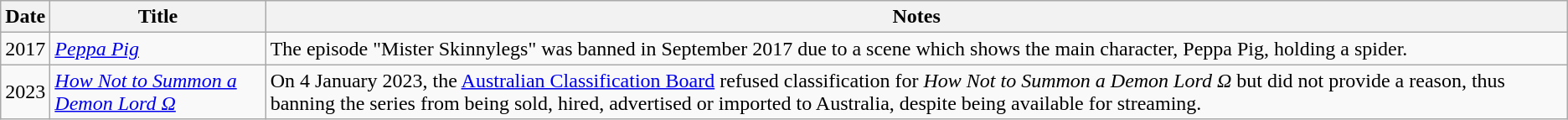<table class="wikitable sortable">
<tr>
<th>Date</th>
<th>Title</th>
<th>Notes</th>
</tr>
<tr>
<td>2017</td>
<td><em><a href='#'>Peppa Pig</a></em></td>
<td>The episode "Mister Skinnylegs" was banned in September 2017 due to a scene which shows the main character, Peppa Pig, holding a spider.</td>
</tr>
<tr>
<td>2023</td>
<td><em><a href='#'>How Not to Summon a Demon Lord Ω</a></em></td>
<td>On 4 January 2023, the <a href='#'>Australian Classification Board</a> refused classification for <em>How Not to Summon a Demon Lord Ω</em> but did not provide a reason, thus banning the series from being sold, hired, advertised or imported to Australia, despite being available for streaming.</td>
</tr>
</table>
